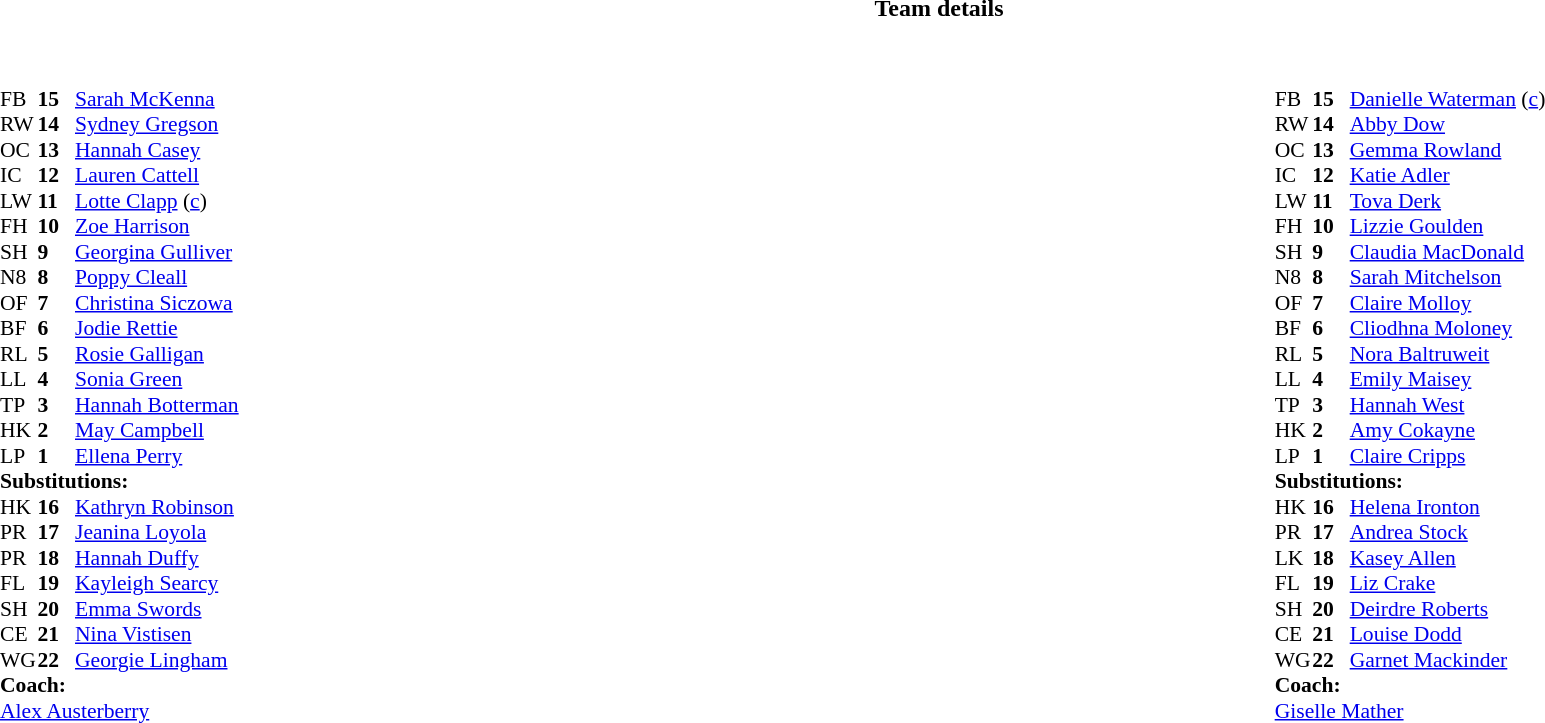<table border="0" style="width:100%;" class="collapsible collapsed">
<tr>
<th>Team details</th>
</tr>
<tr>
<td><br><table width="100%">
<tr>
<td valign="top" width="50%"><br><table style="font-size: 90%" cellspacing="0" cellpadding="0">
<tr>
<th width="25"></th>
<th width="25"></th>
</tr>
<tr>
<td>FB</td>
<td><strong>15</strong></td>
<td> <a href='#'>Sarah McKenna</a></td>
</tr>
<tr>
<td>RW</td>
<td><strong>14</strong></td>
<td> <a href='#'>Sydney Gregson</a></td>
<td></td>
<td></td>
</tr>
<tr>
<td>OC</td>
<td><strong>13</strong></td>
<td> <a href='#'>Hannah Casey</a></td>
<td></td>
<td></td>
</tr>
<tr>
<td>IC</td>
<td><strong>12</strong></td>
<td> <a href='#'>Lauren Cattell</a></td>
</tr>
<tr>
<td>LW</td>
<td><strong>11</strong></td>
<td> <a href='#'>Lotte Clapp</a> (<a href='#'>c</a>)</td>
</tr>
<tr>
<td>FH</td>
<td><strong>10</strong></td>
<td> <a href='#'>Zoe Harrison</a></td>
</tr>
<tr>
<td>SH</td>
<td><strong>9</strong></td>
<td> <a href='#'>Georgina Gulliver</a></td>
<td></td>
<td></td>
</tr>
<tr>
<td>N8</td>
<td><strong>8</strong></td>
<td> <a href='#'>Poppy Cleall</a></td>
<td></td>
<td></td>
</tr>
<tr>
<td>OF</td>
<td><strong>7</strong></td>
<td> <a href='#'>Christina Siczowa</a></td>
<td></td>
<td></td>
</tr>
<tr>
<td>BF</td>
<td><strong>6</strong></td>
<td> <a href='#'>Jodie Rettie</a></td>
</tr>
<tr>
<td>RL</td>
<td><strong>5</strong></td>
<td> <a href='#'>Rosie Galligan</a></td>
</tr>
<tr>
<td>LL</td>
<td><strong>4</strong></td>
<td> <a href='#'>Sonia Green</a></td>
</tr>
<tr>
<td>TP</td>
<td><strong>3</strong></td>
<td> <a href='#'>Hannah Botterman</a></td>
<td></td>
<td></td>
</tr>
<tr>
<td>HK</td>
<td><strong>2</strong></td>
<td> <a href='#'>May Campbell</a></td>
</tr>
<tr>
<td>LP</td>
<td><strong>1</strong></td>
<td> <a href='#'>Ellena Perry</a></td>
<td></td>
<td></td>
</tr>
<tr>
<td colspan=3><strong>Substitutions:</strong></td>
</tr>
<tr>
<td>HK</td>
<td><strong>16</strong></td>
<td> <a href='#'>Kathryn Robinson</a></td>
<td></td>
<td></td>
</tr>
<tr>
<td>PR</td>
<td><strong>17</strong></td>
<td> <a href='#'>Jeanina Loyola</a></td>
<td></td>
<td></td>
</tr>
<tr>
<td>PR</td>
<td><strong>18</strong></td>
<td> <a href='#'>Hannah Duffy</a></td>
<td></td>
<td></td>
</tr>
<tr>
<td>FL</td>
<td><strong>19</strong></td>
<td> <a href='#'>Kayleigh Searcy</a></td>
<td></td>
<td></td>
</tr>
<tr>
<td>SH</td>
<td><strong>20</strong></td>
<td> <a href='#'>Emma Swords</a></td>
<td></td>
<td></td>
</tr>
<tr>
<td>CE</td>
<td><strong>21</strong></td>
<td> <a href='#'>Nina Vistisen</a></td>
<td></td>
<td></td>
</tr>
<tr>
<td>WG</td>
<td><strong>22</strong></td>
<td> <a href='#'>Georgie Lingham</a></td>
<td></td>
<td></td>
</tr>
<tr>
<td colspan=3><strong>Coach:</strong></td>
</tr>
<tr>
<td colspan="4"> <a href='#'>Alex Austerberry</a></td>
</tr>
<tr>
</tr>
</table>
</td>
<td style="vertical-align:top; width:50%"><br><table style="font-size: 90%" cellspacing="0" cellpadding="0"  align="center">
<tr>
<th width="25"></th>
<th width="25"></th>
</tr>
<tr>
<td>FB</td>
<td><strong>15</strong></td>
<td> <a href='#'>Danielle Waterman</a> (<a href='#'>c</a>)</td>
</tr>
<tr>
<td>RW</td>
<td><strong>14</strong></td>
<td> <a href='#'>Abby Dow</a></td>
<td></td>
<td></td>
</tr>
<tr>
<td>OC</td>
<td><strong>13</strong></td>
<td> <a href='#'>Gemma Rowland</a></td>
</tr>
<tr>
<td>IC</td>
<td><strong>12</strong></td>
<td> <a href='#'>Katie Adler</a></td>
</tr>
<tr>
<td>LW</td>
<td><strong>11</strong></td>
<td> <a href='#'>Tova Derk</a></td>
</tr>
<tr>
<td>FH</td>
<td><strong>10</strong></td>
<td> <a href='#'>Lizzie Goulden</a></td>
</tr>
<tr>
<td>SH</td>
<td><strong>9</strong></td>
<td> <a href='#'>Claudia MacDonald</a></td>
<td></td>
<td></td>
</tr>
<tr>
<td>N8</td>
<td><strong>8</strong></td>
<td> <a href='#'>Sarah Mitchelson</a></td>
</tr>
<tr>
<td>OF</td>
<td><strong>7</strong></td>
<td> <a href='#'>Claire Molloy</a></td>
</tr>
<tr>
<td>BF</td>
<td><strong>6</strong></td>
<td> <a href='#'>Cliodhna Moloney</a></td>
<td></td>
<td></td>
</tr>
<tr>
<td>RL</td>
<td><strong>5</strong></td>
<td> <a href='#'>Nora Baltruweit</a></td>
</tr>
<tr>
<td>LL</td>
<td><strong>4</strong></td>
<td> <a href='#'>Emily Maisey</a></td>
<td></td>
<td></td>
</tr>
<tr>
<td>TP</td>
<td><strong>3</strong></td>
<td> <a href='#'>Hannah West</a></td>
</tr>
<tr>
<td>HK</td>
<td><strong>2</strong></td>
<td> <a href='#'>Amy Cokayne</a></td>
</tr>
<tr>
<td>LP</td>
<td><strong>1</strong></td>
<td> <a href='#'>Claire Cripps</a></td>
<td></td>
<td></td>
</tr>
<tr>
<td colspan=3><strong>Substitutions:</strong></td>
</tr>
<tr>
<td>HK</td>
<td><strong>16</strong></td>
<td> <a href='#'>Helena Ironton</a></td>
</tr>
<tr>
<td>PR</td>
<td><strong>17</strong></td>
<td> <a href='#'>Andrea Stock</a></td>
<td></td>
<td></td>
</tr>
<tr>
<td>LK</td>
<td><strong>18</strong></td>
<td> <a href='#'>Kasey Allen</a></td>
<td></td>
<td></td>
</tr>
<tr>
<td>FL</td>
<td><strong>19</strong></td>
<td> <a href='#'>Liz Crake</a></td>
<td></td>
<td></td>
</tr>
<tr>
<td>SH</td>
<td><strong>20</strong></td>
<td> <a href='#'>Deirdre Roberts</a></td>
<td></td>
<td></td>
</tr>
<tr>
<td>CE</td>
<td><strong>21</strong></td>
<td> <a href='#'>Louise Dodd</a></td>
<td></td>
<td></td>
<td></td>
</tr>
<tr>
<td>WG</td>
<td><strong>22</strong></td>
<td> <a href='#'>Garnet Mackinder</a></td>
<td></td>
<td></td>
<td></td>
</tr>
<tr>
<td colspan=3><strong>Coach:</strong></td>
</tr>
<tr>
<td colspan="4"> <a href='#'>Giselle Mather</a></td>
</tr>
</table>
</td>
</tr>
</table>
</td>
</tr>
</table>
